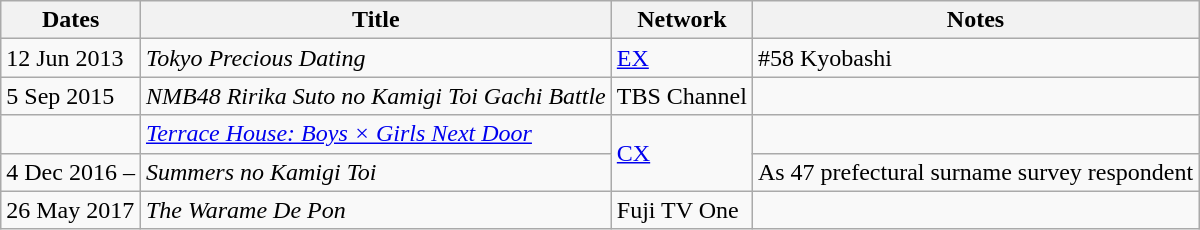<table class="wikitable">
<tr>
<th>Dates</th>
<th>Title</th>
<th>Network</th>
<th>Notes</th>
</tr>
<tr>
<td>12 Jun 2013</td>
<td><em>Tokyo Precious Dating</em></td>
<td><a href='#'>EX</a></td>
<td>#58 Kyobashi</td>
</tr>
<tr>
<td>5 Sep 2015</td>
<td><em>NMB48 Ririka Suto no Kamigi Toi Gachi Battle</em></td>
<td>TBS Channel</td>
<td></td>
</tr>
<tr>
<td></td>
<td><em><a href='#'>Terrace House: Boys × Girls Next Door</a></em></td>
<td rowspan="2"><a href='#'>CX</a></td>
<td></td>
</tr>
<tr>
<td>4 Dec 2016 –</td>
<td><em>Summers no Kamigi Toi</em></td>
<td>As 47 prefectural surname survey respondent</td>
</tr>
<tr>
<td>26 May 2017</td>
<td><em>The Warame De Pon</em></td>
<td>Fuji TV One</td>
<td></td>
</tr>
</table>
